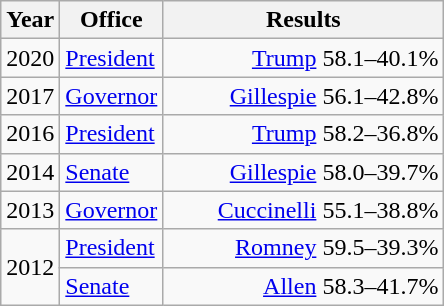<table class=wikitable>
<tr>
<th width="30">Year</th>
<th width="60">Office</th>
<th width="180">Results</th>
</tr>
<tr>
<td>2020</td>
<td><a href='#'>President</a></td>
<td align="right" ><a href='#'>Trump</a> 58.1–40.1%</td>
</tr>
<tr>
<td>2017</td>
<td><a href='#'>Governor</a></td>
<td align="right" ><a href='#'>Gillespie</a> 56.1–42.8%</td>
</tr>
<tr>
<td>2016</td>
<td><a href='#'>President</a></td>
<td align="right" ><a href='#'>Trump</a> 58.2–36.8%</td>
</tr>
<tr>
<td>2014</td>
<td><a href='#'>Senate</a></td>
<td align="right" ><a href='#'>Gillespie</a> 58.0–39.7%</td>
</tr>
<tr>
<td>2013</td>
<td><a href='#'>Governor</a></td>
<td align="right" ><a href='#'>Cuccinelli</a> 55.1–38.8%</td>
</tr>
<tr>
<td rowspan="2">2012</td>
<td><a href='#'>President</a></td>
<td align="right" ><a href='#'>Romney</a> 59.5–39.3%</td>
</tr>
<tr>
<td><a href='#'>Senate</a></td>
<td align="right" ><a href='#'>Allen</a> 58.3–41.7%</td>
</tr>
</table>
